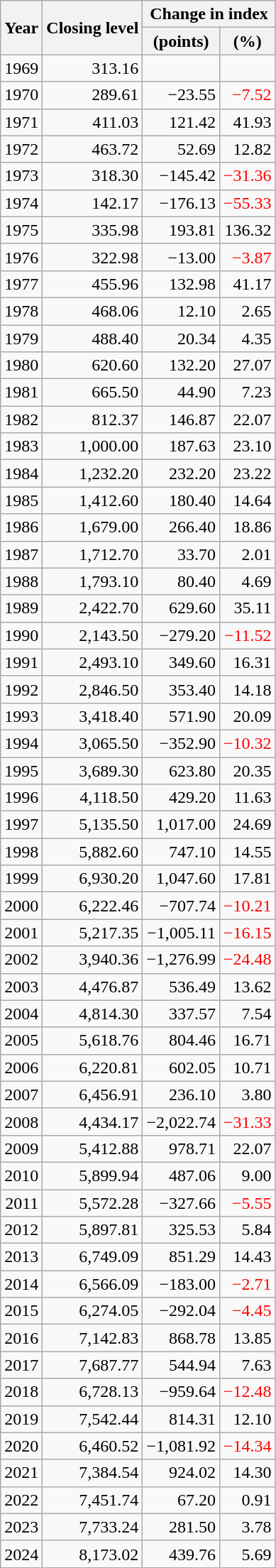<table class="wikitable sortable" style="text-align:right;">
<tr>
<th rowspan=2>Year</th>
<th rowspan=2>Closing level</th>
<th colspan=2>Change in index</th>
</tr>
<tr>
<th>(points)</th>
<th>(%)</th>
</tr>
<tr>
<td>1969</td>
<td>313.16</td>
<td></td>
<td></td>
</tr>
<tr>
<td>1970</td>
<td>289.61</td>
<td>−23.55</td>
<td style="color:red">−7.52</td>
</tr>
<tr>
<td>1971</td>
<td>411.03</td>
<td>121.42</td>
<td>41.93</td>
</tr>
<tr>
<td>1972</td>
<td>463.72</td>
<td>52.69</td>
<td>12.82</td>
</tr>
<tr>
<td>1973</td>
<td>318.30</td>
<td>−145.42</td>
<td style="color:red">−31.36</td>
</tr>
<tr>
<td>1974</td>
<td>142.17</td>
<td>−176.13</td>
<td style="color:red">−55.33</td>
</tr>
<tr>
<td>1975</td>
<td>335.98</td>
<td>193.81</td>
<td>136.32</td>
</tr>
<tr>
<td>1976</td>
<td>322.98</td>
<td>−13.00</td>
<td style="color:red">−3.87</td>
</tr>
<tr>
<td>1977</td>
<td>455.96</td>
<td>132.98</td>
<td>41.17</td>
</tr>
<tr>
<td>1978</td>
<td>468.06</td>
<td>12.10</td>
<td>2.65</td>
</tr>
<tr>
<td>1979</td>
<td>488.40</td>
<td>20.34</td>
<td>4.35</td>
</tr>
<tr>
<td>1980</td>
<td>620.60</td>
<td>132.20</td>
<td>27.07</td>
</tr>
<tr>
<td>1981</td>
<td>665.50</td>
<td>44.90</td>
<td>7.23</td>
</tr>
<tr>
<td>1982</td>
<td>812.37</td>
<td>146.87</td>
<td>22.07</td>
</tr>
<tr>
<td>1983</td>
<td>1,000.00</td>
<td>187.63</td>
<td>23.10</td>
</tr>
<tr>
<td>1984</td>
<td>1,232.20</td>
<td>232.20</td>
<td>23.22</td>
</tr>
<tr>
<td>1985</td>
<td>1,412.60</td>
<td>180.40</td>
<td>14.64</td>
</tr>
<tr>
<td>1986</td>
<td>1,679.00</td>
<td>266.40</td>
<td>18.86</td>
</tr>
<tr>
<td>1987</td>
<td>1,712.70</td>
<td>33.70</td>
<td>2.01</td>
</tr>
<tr>
<td>1988</td>
<td>1,793.10</td>
<td>80.40</td>
<td>4.69</td>
</tr>
<tr>
<td>1989</td>
<td>2,422.70</td>
<td>629.60</td>
<td>35.11</td>
</tr>
<tr>
<td>1990</td>
<td>2,143.50</td>
<td>−279.20</td>
<td style="color:red">−11.52</td>
</tr>
<tr>
<td>1991</td>
<td>2,493.10</td>
<td>349.60</td>
<td>16.31</td>
</tr>
<tr>
<td>1992</td>
<td>2,846.50</td>
<td>353.40</td>
<td>14.18</td>
</tr>
<tr>
<td>1993</td>
<td>3,418.40</td>
<td>571.90</td>
<td>20.09</td>
</tr>
<tr>
<td>1994</td>
<td>3,065.50</td>
<td>−352.90</td>
<td style="color:red">−10.32</td>
</tr>
<tr>
<td>1995</td>
<td>3,689.30</td>
<td>623.80</td>
<td>20.35</td>
</tr>
<tr>
<td>1996</td>
<td>4,118.50</td>
<td>429.20</td>
<td>11.63</td>
</tr>
<tr>
<td>1997</td>
<td>5,135.50</td>
<td>1,017.00</td>
<td>24.69</td>
</tr>
<tr>
<td>1998</td>
<td>5,882.60</td>
<td>747.10</td>
<td>14.55</td>
</tr>
<tr>
<td>1999</td>
<td>6,930.20</td>
<td>1,047.60</td>
<td>17.81</td>
</tr>
<tr>
<td>2000</td>
<td>6,222.46</td>
<td>−707.74</td>
<td style="color:red">−10.21</td>
</tr>
<tr>
<td>2001</td>
<td>5,217.35</td>
<td>−1,005.11</td>
<td style="color:red">−16.15</td>
</tr>
<tr>
<td>2002</td>
<td>3,940.36</td>
<td>−1,276.99</td>
<td style="color:red">−24.48</td>
</tr>
<tr>
<td>2003</td>
<td>4,476.87</td>
<td>536.49</td>
<td>13.62</td>
</tr>
<tr>
<td>2004</td>
<td>4,814.30</td>
<td>337.57</td>
<td>7.54</td>
</tr>
<tr>
<td>2005</td>
<td>5,618.76</td>
<td>804.46</td>
<td>16.71</td>
</tr>
<tr>
<td>2006</td>
<td>6,220.81</td>
<td>602.05</td>
<td>10.71</td>
</tr>
<tr>
<td>2007</td>
<td>6,456.91</td>
<td>236.10</td>
<td>3.80</td>
</tr>
<tr>
<td>2008</td>
<td>4,434.17</td>
<td>−2,022.74</td>
<td style="color:red">−31.33</td>
</tr>
<tr>
<td>2009</td>
<td>5,412.88</td>
<td>978.71</td>
<td>22.07</td>
</tr>
<tr>
<td>2010</td>
<td>5,899.94</td>
<td>487.06</td>
<td>9.00</td>
</tr>
<tr>
<td>2011</td>
<td>5,572.28</td>
<td>−327.66</td>
<td style="color:red">−5.55</td>
</tr>
<tr>
<td>2012</td>
<td>5,897.81</td>
<td>325.53</td>
<td>5.84</td>
</tr>
<tr>
<td>2013</td>
<td>6,749.09</td>
<td>851.29</td>
<td>14.43</td>
</tr>
<tr>
<td>2014</td>
<td>6,566.09</td>
<td>−183.00</td>
<td style="color:red">−2.71</td>
</tr>
<tr>
<td>2015</td>
<td>6,274.05</td>
<td>−292.04</td>
<td style="color:red">−4.45</td>
</tr>
<tr>
<td>2016</td>
<td>7,142.83</td>
<td>868.78</td>
<td>13.85</td>
</tr>
<tr>
<td>2017</td>
<td>7,687.77</td>
<td>544.94</td>
<td>7.63</td>
</tr>
<tr>
<td>2018</td>
<td>6,728.13</td>
<td>−959.64</td>
<td style="color:red">−12.48</td>
</tr>
<tr>
<td>2019</td>
<td>7,542.44</td>
<td>814.31</td>
<td>12.10</td>
</tr>
<tr>
<td>2020</td>
<td>6,460.52</td>
<td>−1,081.92</td>
<td style="color:red">−14.34</td>
</tr>
<tr>
<td>2021</td>
<td>7,384.54</td>
<td>924.02</td>
<td>14.30</td>
</tr>
<tr>
<td>2022</td>
<td>7,451.74</td>
<td>67.20</td>
<td>0.91</td>
</tr>
<tr>
<td>2023</td>
<td>7,733.24</td>
<td>281.50</td>
<td>3.78</td>
</tr>
<tr>
<td>2024</td>
<td>8,173.02</td>
<td>439.76</td>
<td>5.69</td>
</tr>
</table>
